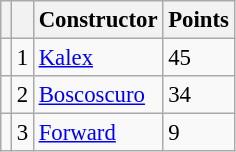<table class="wikitable" style="font-size: 95%;">
<tr>
<th></th>
<th></th>
<th>Constructor</th>
<th>Points</th>
</tr>
<tr>
<td></td>
<td align=center>1</td>
<td> <a href='#'>Kalex</a></td>
<td align=left>45</td>
</tr>
<tr>
<td></td>
<td align=center>2</td>
<td> <a href='#'>Boscoscuro</a></td>
<td align=left>34</td>
</tr>
<tr>
<td></td>
<td align=center>3</td>
<td> <a href='#'>Forward</a></td>
<td align=left>9</td>
</tr>
</table>
